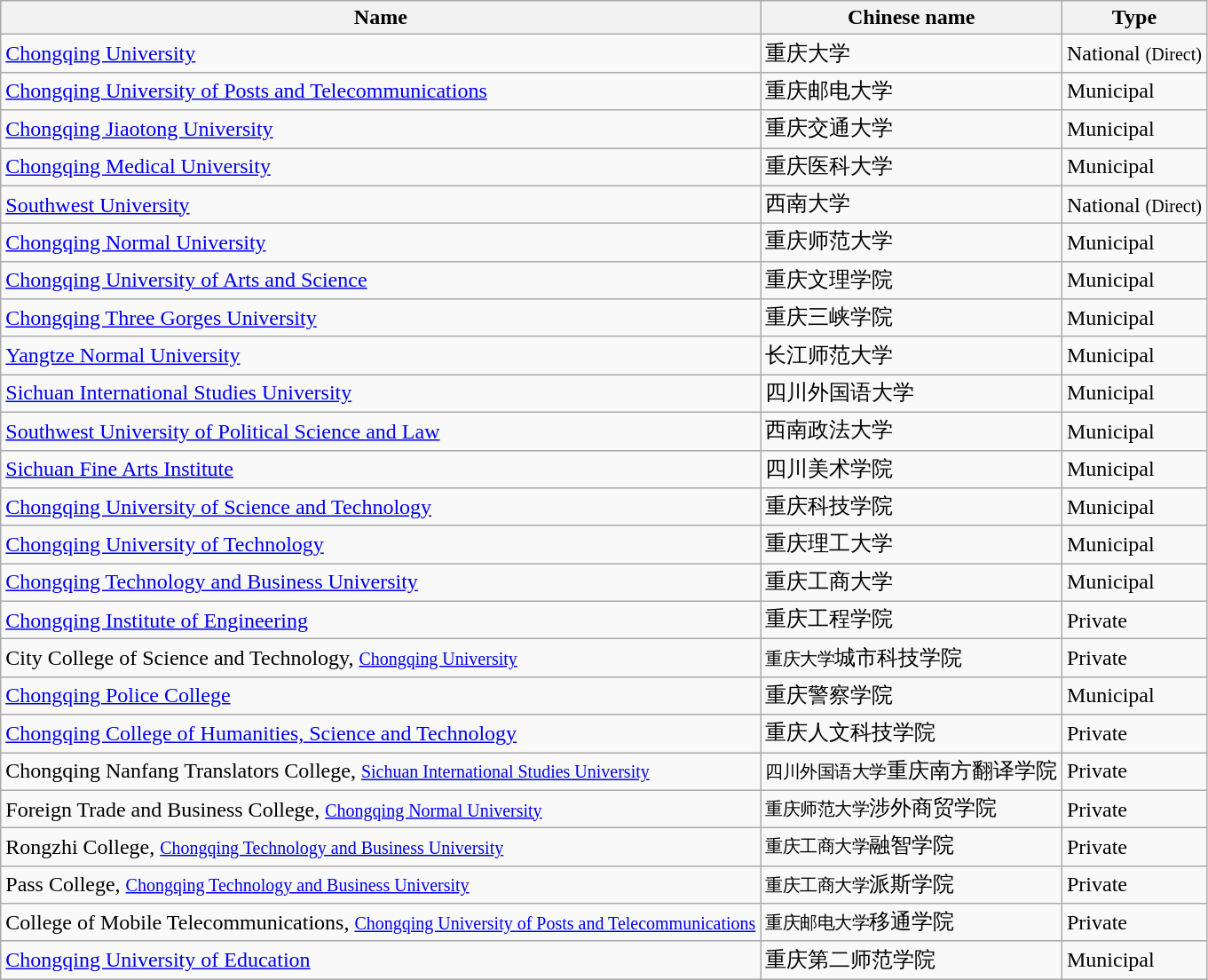<table class="wikitable + sortable">
<tr>
<th>Name</th>
<th>Chinese name</th>
<th>Type</th>
</tr>
<tr>
<td><a href='#'>Chongqing University</a></td>
<td>重庆大学</td>
<td>National <small>(Direct)</small></td>
</tr>
<tr>
<td><a href='#'>Chongqing University of Posts and Telecommunications</a></td>
<td>重庆邮电大学</td>
<td>Municipal</td>
</tr>
<tr>
<td><a href='#'>Chongqing Jiaotong University</a></td>
<td>重庆交通大学</td>
<td>Municipal</td>
</tr>
<tr>
<td><a href='#'>Chongqing Medical University</a></td>
<td>重庆医科大学</td>
<td>Municipal</td>
</tr>
<tr>
<td><a href='#'>Southwest University</a></td>
<td>西南大学</td>
<td>National <small>(Direct)</small></td>
</tr>
<tr>
<td><a href='#'>Chongqing Normal University</a></td>
<td>重庆师范大学</td>
<td>Municipal</td>
</tr>
<tr>
<td><a href='#'>Chongqing University of Arts and Science</a></td>
<td>重庆文理学院</td>
<td>Municipal</td>
</tr>
<tr>
<td><a href='#'>Chongqing Three Gorges University</a></td>
<td>重庆三峡学院</td>
<td>Municipal</td>
</tr>
<tr>
<td><a href='#'>Yangtze Normal University</a></td>
<td>长江师范大学</td>
<td>Municipal</td>
</tr>
<tr>
<td><a href='#'>Sichuan International Studies University</a></td>
<td>四川外国语大学</td>
<td>Municipal</td>
</tr>
<tr>
<td><a href='#'>Southwest University of Political Science and Law</a></td>
<td>西南政法大学</td>
<td>Municipal</td>
</tr>
<tr>
<td><a href='#'>Sichuan Fine Arts Institute</a></td>
<td>四川美术学院</td>
<td>Municipal</td>
</tr>
<tr>
<td><a href='#'>Chongqing University of Science and Technology</a></td>
<td>重庆科技学院</td>
<td>Municipal</td>
</tr>
<tr>
<td><a href='#'>Chongqing University of Technology</a></td>
<td>重庆理工大学</td>
<td>Municipal</td>
</tr>
<tr>
<td><a href='#'>Chongqing Technology and Business University</a></td>
<td>重庆工商大学</td>
<td>Municipal</td>
</tr>
<tr>
<td><a href='#'>Chongqing Institute of Engineering</a></td>
<td>重庆工程学院</td>
<td>Private</td>
</tr>
<tr>
<td>City College of Science and Technology, <small><a href='#'>Chongqing University</a></small></td>
<td><small>重庆大学</small>城市科技学院</td>
<td>Private</td>
</tr>
<tr>
<td><a href='#'>Chongqing Police College</a></td>
<td>重庆警察学院</td>
<td>Municipal</td>
</tr>
<tr>
<td><a href='#'>Chongqing College of Humanities, Science and Technology</a></td>
<td>重庆人文科技学院</td>
<td>Private</td>
</tr>
<tr>
<td>Chongqing Nanfang Translators College, <small><a href='#'>Sichuan International Studies University</a></small></td>
<td><small>四川外国语大学</small>重庆南方翻译学院</td>
<td>Private</td>
</tr>
<tr>
<td>Foreign Trade and Business College, <small><a href='#'>Chongqing Normal University</a></small></td>
<td><small>重庆师范大学</small>涉外商贸学院</td>
<td>Private</td>
</tr>
<tr>
<td>Rongzhi College, <small><a href='#'>Chongqing Technology and Business University</a></small></td>
<td><small>重庆工商大学</small>融智学院</td>
<td>Private</td>
</tr>
<tr>
<td>Pass College, <small><a href='#'>Chongqing Technology and Business University</a></small></td>
<td><small>重庆工商大学</small>派斯学院</td>
<td>Private</td>
</tr>
<tr>
<td>College of Mobile Telecommunications, <small><a href='#'>Chongqing University of Posts and Telecommunications</a></small></td>
<td><small>重庆邮电大学</small>移通学院</td>
<td>Private</td>
</tr>
<tr>
<td><a href='#'>Chongqing University of Education</a></td>
<td>重庆第二师范学院</td>
<td>Municipal</td>
</tr>
</table>
